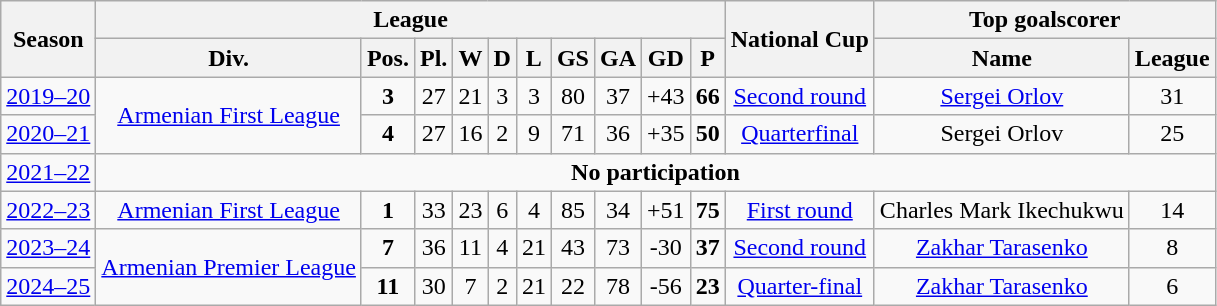<table class="wikitable" style="text-align: center;">
<tr>
<th rowspan="2">Season</th>
<th colspan="10">League</th>
<th rowspan="2">National Cup</th>
<th colspan="2">Top goalscorer</th>
</tr>
<tr>
<th>Div.</th>
<th>Pos.</th>
<th>Pl.</th>
<th>W</th>
<th>D</th>
<th>L</th>
<th>GS</th>
<th>GA</th>
<th>GD</th>
<th>P</th>
<th>Name</th>
<th>League</th>
</tr>
<tr>
<td><a href='#'>2019–20</a></td>
<td rowspan=2><a href='#'>Armenian First League</a></td>
<td><strong>3</strong></td>
<td>27</td>
<td>21</td>
<td>3</td>
<td>3</td>
<td>80</td>
<td>37</td>
<td>+43</td>
<td><strong>66</strong></td>
<td><a href='#'>Second round</a></td>
<td> <a href='#'>Sergei Orlov</a></td>
<td>31</td>
</tr>
<tr>
<td><a href='#'>2020–21</a></td>
<td><strong>4</strong></td>
<td>27</td>
<td>16</td>
<td>2</td>
<td>9</td>
<td>71</td>
<td>36</td>
<td>+35</td>
<td><strong>50</strong></td>
<td><a href='#'>Quarterfinal</a></td>
<td> Sergei Orlov</td>
<td>25</td>
</tr>
<tr>
<td><a href='#'>2021–22</a></td>
<td colspan="13"><strong>No participation</strong></td>
</tr>
<tr>
<td><a href='#'>2022–23</a></td>
<td><a href='#'>Armenian First League</a></td>
<td><strong>1</strong></td>
<td>33</td>
<td>23</td>
<td>6</td>
<td>4</td>
<td>85</td>
<td>34</td>
<td>+51</td>
<td><strong>75</strong></td>
<td><a href='#'>First round</a></td>
<td> Charles Mark Ikechukwu</td>
<td>14</td>
</tr>
<tr>
<td><a href='#'>2023–24</a></td>
<td rowspan=2><a href='#'>Armenian Premier League</a></td>
<td><strong>7</strong></td>
<td>36</td>
<td>11</td>
<td>4</td>
<td>21</td>
<td>43</td>
<td>73</td>
<td>-30</td>
<td><strong>37</strong></td>
<td><a href='#'>Second round</a></td>
<td> <a href='#'>Zakhar Tarasenko</a></td>
<td>8</td>
</tr>
<tr>
<td><a href='#'>2024–25</a></td>
<td><strong>11</strong></td>
<td>30</td>
<td>7</td>
<td>2</td>
<td>21</td>
<td>22</td>
<td>78</td>
<td>-56</td>
<td><strong>23</strong></td>
<td><a href='#'>Quarter-final</a></td>
<td> <a href='#'>Zakhar Tarasenko</a></td>
<td>6</td>
</tr>
</table>
